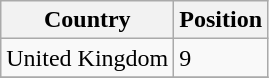<table class="wikitable">
<tr>
<th>Country</th>
<th>Position</th>
</tr>
<tr>
<td>United Kingdom</td>
<td>9</td>
</tr>
<tr>
</tr>
</table>
